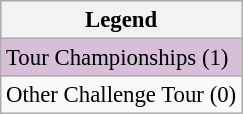<table class="wikitable" style="font-size:95%;">
<tr>
<th>Legend</th>
</tr>
<tr style="background:thistle;">
<td>Tour Championships (1)</td>
</tr>
<tr>
<td>Other Challenge Tour (0)</td>
</tr>
</table>
